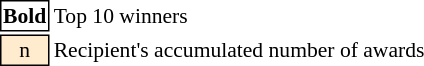<table class="toccolours" style="font-size: 90%; white-space: nowrap;">
<tr>
<td style="background:white; border:1px solid black; text-align:center;"><strong>Bold</strong></td>
<td>Top 10 winners</td>
</tr>
<tr>
<td style="background:#FFEBCD; border:1px solid black; text-align:center;">n</td>
<td>Recipient's accumulated number of awards</td>
</tr>
</table>
